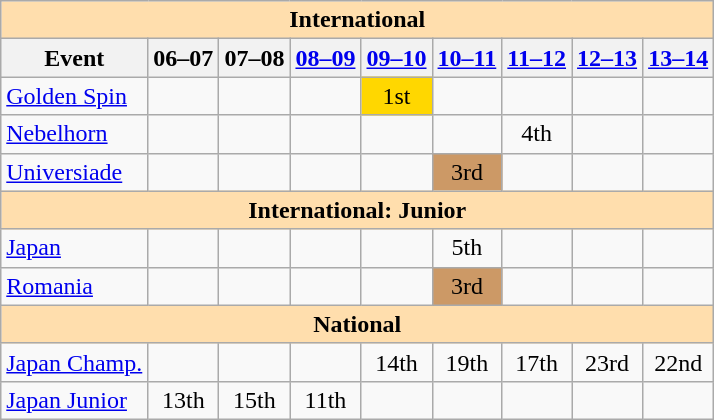<table class="wikitable" style="text-align:center">
<tr>
<th colspan="9" style="background-color: #ffdead; " align="center">International</th>
</tr>
<tr>
<th>Event</th>
<th>06–07</th>
<th>07–08</th>
<th><a href='#'>08–09</a></th>
<th><a href='#'>09–10</a></th>
<th><a href='#'>10–11</a></th>
<th><a href='#'>11–12</a></th>
<th><a href='#'>12–13</a></th>
<th><a href='#'>13–14</a></th>
</tr>
<tr>
<td align=left><a href='#'>Golden Spin</a></td>
<td></td>
<td></td>
<td></td>
<td bgcolor=gold>1st</td>
<td></td>
<td></td>
<td></td>
<td></td>
</tr>
<tr>
<td align=left><a href='#'>Nebelhorn</a></td>
<td></td>
<td></td>
<td></td>
<td></td>
<td></td>
<td>4th</td>
<td></td>
<td></td>
</tr>
<tr>
<td align=left><a href='#'>Universiade</a></td>
<td></td>
<td></td>
<td></td>
<td></td>
<td bgcolor=cc9966>3rd</td>
<td></td>
<td></td>
<td></td>
</tr>
<tr>
<th colspan="9" style="background-color: #ffdead; " align="center">International: Junior</th>
</tr>
<tr>
<td align=left> <a href='#'>Japan</a></td>
<td></td>
<td></td>
<td></td>
<td></td>
<td>5th</td>
<td></td>
<td></td>
<td></td>
</tr>
<tr>
<td align=left> <a href='#'>Romania</a></td>
<td></td>
<td></td>
<td></td>
<td></td>
<td bgcolor=cc9966>3rd</td>
<td></td>
<td></td>
<td></td>
</tr>
<tr>
<th colspan="9" style="background-color: #ffdead; " align="center">National</th>
</tr>
<tr>
<td align=left><a href='#'>Japan Champ.</a></td>
<td></td>
<td></td>
<td></td>
<td>14th</td>
<td>19th</td>
<td>17th</td>
<td>23rd</td>
<td>22nd</td>
</tr>
<tr>
<td align=left><a href='#'>Japan Junior</a></td>
<td>13th</td>
<td>15th</td>
<td>11th</td>
<td></td>
<td></td>
<td></td>
<td></td>
<td></td>
</tr>
</table>
